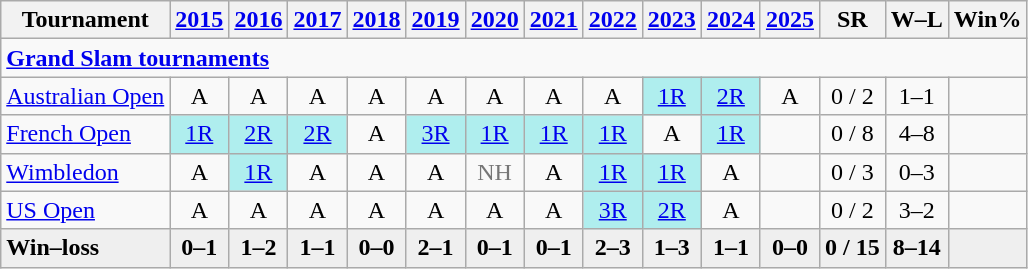<table class=wikitable style=text-align:center>
<tr>
<th>Tournament</th>
<th><a href='#'>2015</a></th>
<th><a href='#'>2016</a></th>
<th><a href='#'>2017</a></th>
<th><a href='#'>2018</a></th>
<th><a href='#'>2019</a></th>
<th><a href='#'>2020</a></th>
<th><a href='#'>2021</a></th>
<th><a href='#'>2022</a></th>
<th><a href='#'>2023</a></th>
<th><a href='#'>2024</a></th>
<th><a href='#'>2025</a></th>
<th>SR</th>
<th>W–L</th>
<th>Win%</th>
</tr>
<tr>
<td colspan="15" style="text-align:left"><a href='#'><strong>Grand Slam tournaments</strong></a></td>
</tr>
<tr>
<td align=left><a href='#'>Australian Open</a></td>
<td>A</td>
<td>A</td>
<td>A</td>
<td>A</td>
<td>A</td>
<td>A</td>
<td>A</td>
<td>A</td>
<td bgcolor=afeeee><a href='#'>1R</a></td>
<td bgcolor=afeeee><a href='#'>2R</a></td>
<td>A</td>
<td>0 / 2</td>
<td>1–1</td>
<td></td>
</tr>
<tr>
<td align=left><a href='#'>French Open</a></td>
<td bgcolor=afeeee><a href='#'>1R</a></td>
<td bgcolor=afeeee><a href='#'>2R</a></td>
<td bgcolor=afeeee><a href='#'>2R</a></td>
<td>A</td>
<td bgcolor=afeeee><a href='#'>3R</a></td>
<td bgcolor=afeeee><a href='#'>1R</a></td>
<td bgcolor=afeeee><a href='#'>1R</a></td>
<td bgcolor=afeeee><a href='#'>1R</a></td>
<td>A</td>
<td bgcolor=afeeee><a href='#'>1R</a></td>
<td></td>
<td>0 / 8</td>
<td>4–8</td>
<td></td>
</tr>
<tr>
<td align=left><a href='#'>Wimbledon</a></td>
<td>A</td>
<td bgcolor=afeeee><a href='#'>1R</a></td>
<td>A</td>
<td>A</td>
<td>A</td>
<td style=color:#767676>NH</td>
<td>A</td>
<td bgcolor=afeeee><a href='#'>1R</a></td>
<td bgcolor=afeeee><a href='#'>1R</a></td>
<td>A</td>
<td></td>
<td>0 / 3</td>
<td>0–3</td>
<td></td>
</tr>
<tr>
<td align=left><a href='#'>US Open</a></td>
<td>A</td>
<td>A</td>
<td>A</td>
<td>A</td>
<td>A</td>
<td>A</td>
<td>A</td>
<td bgcolor=afeeee><a href='#'>3R</a></td>
<td bgcolor=afeeee><a href='#'>2R</a></td>
<td>A</td>
<td></td>
<td>0 / 2</td>
<td>3–2</td>
<td></td>
</tr>
<tr style=background:#efefef;font-weight:bold>
<td style="text-align:left">Win–loss</td>
<td>0–1</td>
<td>1–2</td>
<td>1–1</td>
<td>0–0</td>
<td>2–1</td>
<td>0–1</td>
<td>0–1</td>
<td>2–3</td>
<td>1–3</td>
<td>1–1</td>
<td>0–0</td>
<td>0 / 15</td>
<td>8–14</td>
<td></td>
</tr>
</table>
